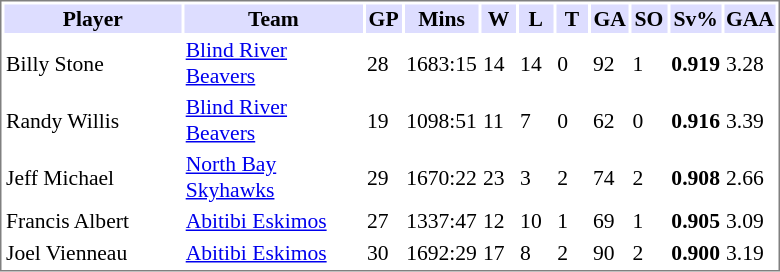<table cellpadding="0">
<tr align="left" style="vertical-align: top">
<td></td>
<td><br><table cellpadding="1" width="520px" style="font-size: 90%; border: 1px solid gray;">
<tr>
<th bgcolor="#DDDDFF" width="27.5%">Player</th>
<th bgcolor="#DDDDFF" width="27.5%">Team</th>
<th bgcolor="#DDDDFF" width="5%">GP</th>
<th bgcolor="#DDDDFF" width="5%">Mins</th>
<th bgcolor="#DDDDFF" width="5%">W</th>
<th bgcolor="#DDDDFF" width="5%">L</th>
<th bgcolor="#DDDDFF" width="5%">T</th>
<th bgcolor="#DDDDFF" width="5%">GA</th>
<th bgcolor="#DDDDFF" width="5%">SO</th>
<th bgcolor="#DDDDFF" width="5%">Sv%</th>
<th bgcolor="#DDDDFF" width="5%">GAA</th>
</tr>
<tr>
<td>Billy Stone</td>
<td><a href='#'>Blind River Beavers</a></td>
<td>28</td>
<td>1683:15</td>
<td>14</td>
<td>14</td>
<td>0</td>
<td>92</td>
<td>1</td>
<td><strong>0.919</strong></td>
<td>3.28</td>
</tr>
<tr>
<td>Randy Willis</td>
<td><a href='#'>Blind River Beavers</a></td>
<td>19</td>
<td>1098:51</td>
<td>11</td>
<td>7</td>
<td>0</td>
<td>62</td>
<td>0</td>
<td><strong>0.916</strong></td>
<td>3.39</td>
</tr>
<tr>
<td>Jeff Michael</td>
<td><a href='#'>North Bay Skyhawks</a></td>
<td>29</td>
<td>1670:22</td>
<td>23</td>
<td>3</td>
<td>2</td>
<td>74</td>
<td>2</td>
<td><strong>0.908</strong></td>
<td>2.66</td>
</tr>
<tr>
<td>Francis Albert</td>
<td><a href='#'>Abitibi Eskimos</a></td>
<td>27</td>
<td>1337:47</td>
<td>12</td>
<td>10</td>
<td>1</td>
<td>69</td>
<td>1</td>
<td><strong>0.905</strong></td>
<td>3.09</td>
</tr>
<tr>
<td>Joel Vienneau</td>
<td><a href='#'>Abitibi Eskimos</a></td>
<td>30</td>
<td>1692:29</td>
<td>17</td>
<td>8</td>
<td>2</td>
<td>90</td>
<td>2</td>
<td><strong>0.900</strong></td>
<td>3.19</td>
</tr>
</table>
</td>
</tr>
</table>
